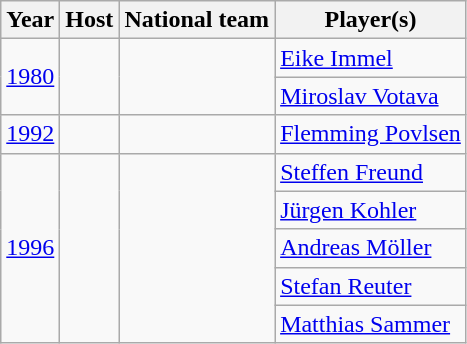<table class="wikitable">
<tr>
<th Align=Left>Year</th>
<th Align=Left>Host</th>
<th Align=Left>National team</th>
<th Align=Left>Player(s)</th>
</tr>
<tr>
<td rowspan="2"><a href='#'>1980</a></td>
<td rowspan="2"></td>
<td rowspan="2"></td>
<td><a href='#'>Eike Immel</a></td>
</tr>
<tr>
<td><a href='#'>Miroslav Votava</a></td>
</tr>
<tr>
<td><a href='#'>1992</a></td>
<td></td>
<td></td>
<td><a href='#'>Flemming Povlsen</a></td>
</tr>
<tr>
<td rowspan="5"><a href='#'>1996</a></td>
<td rowspan="5"></td>
<td rowspan="5"></td>
<td><a href='#'>Steffen Freund</a></td>
</tr>
<tr>
<td><a href='#'>Jürgen Kohler</a></td>
</tr>
<tr>
<td><a href='#'>Andreas Möller</a></td>
</tr>
<tr>
<td><a href='#'>Stefan Reuter</a></td>
</tr>
<tr>
<td><a href='#'>Matthias Sammer</a></td>
</tr>
</table>
